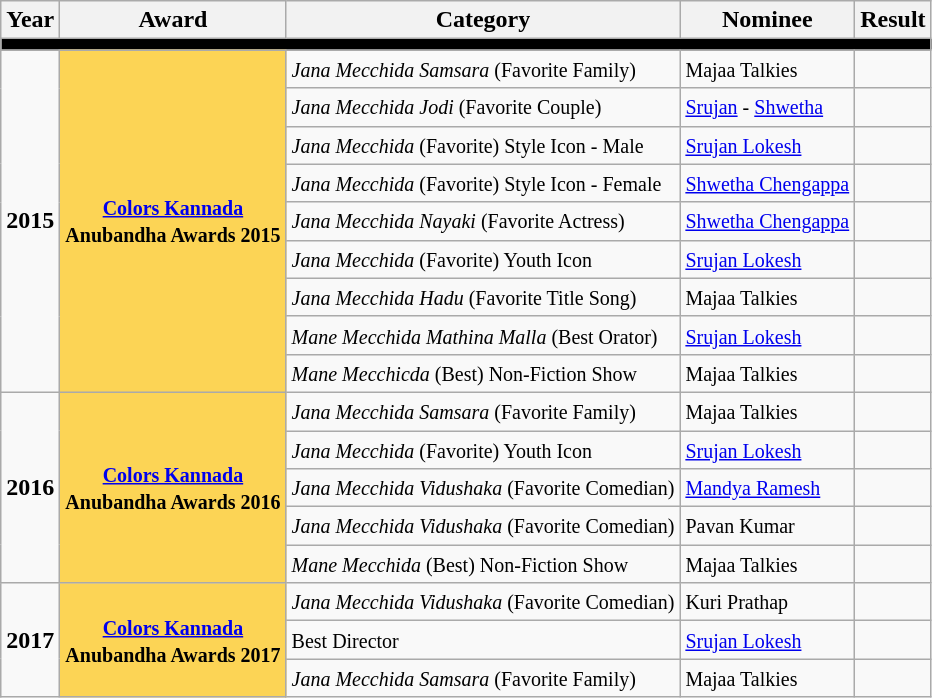<table class="wikitable">
<tr>
<th>Year</th>
<th>Award</th>
<th>Category</th>
<th>Nominee</th>
<th>Result</th>
</tr>
<tr>
<th style="background:#000" colspan="5"></th>
</tr>
<tr>
<td rowspan="9"><strong>2015</strong></td>
<th style="background: #fcd455;" rowspan="9"><small><a href='#'>Colors Kannada</a><br>Anubandha Awards 2015</small></th>
<td><small><em>Jana Mecchida Samsara</em> (Favorite Family)</small></td>
<td><small>Majaa Talkies</small></td>
<td></td>
</tr>
<tr>
<td><small><em>Jana Mecchida Jodi</em> (Favorite Couple)</small></td>
<td><small><a href='#'>Srujan</a> - <a href='#'>Shwetha</a></small></td>
<td></td>
</tr>
<tr>
<td><small><em>Jana Mecchida</em> (Favorite) Style Icon - Male</small></td>
<td><small><a href='#'>Srujan Lokesh</a></small></td>
<td></td>
</tr>
<tr>
<td><small><em>Jana Mecchida</em> (Favorite) Style Icon - Female</small></td>
<td><small><a href='#'>Shwetha Chengappa</a></small></td>
<td></td>
</tr>
<tr>
<td><small><em>Jana Mecchida Nayaki</em> (Favorite Actress)</small></td>
<td><small><a href='#'>Shwetha Chengappa</a></small></td>
<td></td>
</tr>
<tr>
<td><small><em>Jana Mecchida</em> (Favorite) Youth Icon</small></td>
<td><small><a href='#'>Srujan Lokesh</a></small></td>
<td></td>
</tr>
<tr>
<td><small><em>Jana Mecchida Hadu</em> (Favorite Title Song)</small></td>
<td><small>Majaa Talkies</small></td>
<td></td>
</tr>
<tr>
<td><small><em>Mane Mecchida Mathina Malla</em> (Best Orator)</small></td>
<td><a href='#'><small>Srujan Lokesh</small></a></td>
<td></td>
</tr>
<tr>
<td><small><em>Mane Mecchicda</em> (Best) Non-Fiction Show</small></td>
<td><small>Majaa Talkies</small></td>
<td></td>
</tr>
<tr>
<td rowspan="5"><strong>2016</strong></td>
<th rowspan="5" style="background: #fcd455;"><small><a href='#'>Colors Kannada</a><br>Anubandha Awards 2016</small></th>
<td><small><em>Jana Mecchida Samsara</em> (Favorite Family)</small></td>
<td><small>Majaa Talkies</small></td>
<td></td>
</tr>
<tr>
<td><small><em>Jana Mecchida</em> (Favorite) Youth Icon</small></td>
<td><a href='#'><small>Srujan Lokesh</small></a></td>
<td></td>
</tr>
<tr>
<td><small><em>Jana Mecchida Vidushaka</em> (Favorite Comedian)</small></td>
<td><small><a href='#'>Mandya Ramesh</a></small></td>
<td></td>
</tr>
<tr>
<td><small><em>Jana Mecchida Vidushaka</em> (Favorite Comedian)</small></td>
<td><small>Pavan Kumar</small></td>
<td></td>
</tr>
<tr>
<td><small><em>Mane Mecchida</em> (Best) Non-Fiction Show</small></td>
<td><small>Majaa Talkies</small></td>
<td></td>
</tr>
<tr>
<td rowspan="3"><strong>2017</strong></td>
<th rowspan="3" style="background: #fcd455;"><small><a href='#'>Colors Kannada</a><br>Anubandha Awards 2017</small></th>
<td><small><em>Jana Mecchida Vidushaka</em> (Favorite Comedian)</small></td>
<td><small>Kuri Prathap</small></td>
<td></td>
</tr>
<tr>
<td><small>Best Director</small></td>
<td><a href='#'><small>Srujan Lokesh</small></a></td>
<td></td>
</tr>
<tr>
<td><small><em>Jana Mecchida Samsara</em> (Favorite Family)</small></td>
<td><small>Majaa Talkies</small></td>
<td></td>
</tr>
</table>
